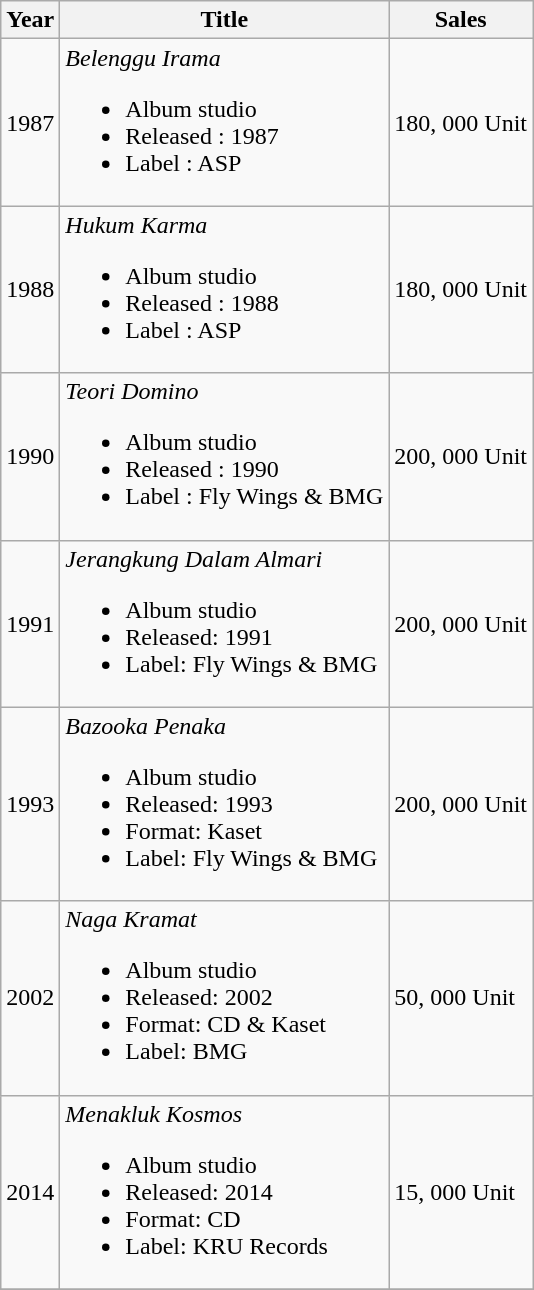<table class="wikitable">
<tr>
<th>Year</th>
<th>Title</th>
<th>Sales</th>
</tr>
<tr>
<td>1987</td>
<td><em>Belenggu Irama</em><br><ul><li>Album studio</li><li>Released : 1987</li><li>Label : ASP</li></ul></td>
<td>180, 000 Unit</td>
</tr>
<tr>
<td>1988</td>
<td><em>Hukum Karma</em><br><ul><li>Album studio</li><li>Released : 1988</li><li>Label : ASP</li></ul></td>
<td>180, 000 Unit</td>
</tr>
<tr>
<td>1990</td>
<td><em>Teori Domino</em><br><ul><li>Album studio</li><li>Released : 1990</li><li>Label : Fly Wings & BMG</li></ul></td>
<td>200, 000 Unit</td>
</tr>
<tr>
<td>1991</td>
<td><em>Jerangkung Dalam Almari</em><br><ul><li>Album studio</li><li>Released: 1991</li><li>Label: Fly Wings & BMG</li></ul></td>
<td>200, 000 Unit</td>
</tr>
<tr>
<td>1993</td>
<td><em>Bazooka Penaka</em><br><ul><li>Album studio</li><li>Released: 1993</li><li>Format: Kaset</li><li>Label: Fly Wings & BMG</li></ul></td>
<td>200, 000 Unit</td>
</tr>
<tr>
<td>2002</td>
<td><em>Naga Kramat</em><br><ul><li>Album studio</li><li>Released: 2002</li><li>Format: CD & Kaset</li><li>Label: BMG</li></ul></td>
<td>50, 000 Unit</td>
</tr>
<tr>
<td>2014</td>
<td><em>Menakluk Kosmos</em><br><ul><li>Album studio</li><li>Released: 2014</li><li>Format: CD</li><li>Label: KRU Records</li></ul></td>
<td>15, 000 Unit</td>
</tr>
<tr>
</tr>
</table>
